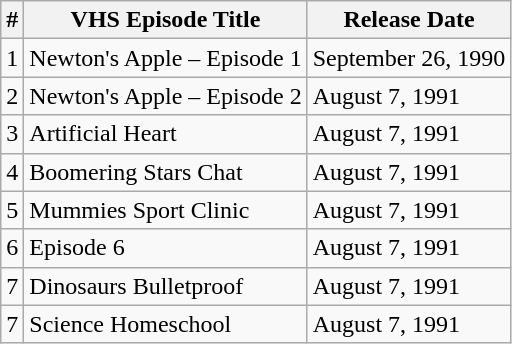<table class="wikitable">
<tr>
<th>#</th>
<th>VHS Episode Title</th>
<th>Release Date</th>
</tr>
<tr>
<td>1</td>
<td>Newton's Apple – Episode 1</td>
<td>September 26, 1990</td>
</tr>
<tr>
<td>2</td>
<td>Newton's Apple – Episode 2</td>
<td>August 7, 1991</td>
</tr>
<tr>
<td>3</td>
<td>Artificial Heart</td>
<td>August 7, 1991</td>
</tr>
<tr>
<td>4</td>
<td>Boomering Stars Chat</td>
<td>August 7, 1991</td>
</tr>
<tr>
<td>5</td>
<td>Mummies Sport Clinic</td>
<td>August 7, 1991</td>
</tr>
<tr>
<td>6</td>
<td>Episode 6</td>
<td>August 7, 1991</td>
</tr>
<tr>
<td>7</td>
<td>Dinosaurs Bulletproof</td>
<td>August 7, 1991</td>
</tr>
<tr>
<td>7</td>
<td>Science Homeschool</td>
<td>August 7, 1991</td>
</tr>
</table>
